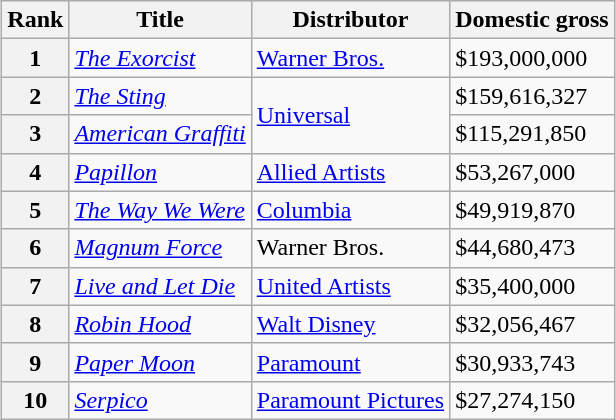<table class="wikitable sortable" style="margin:auto; margin:auto;">
<tr>
<th>Rank</th>
<th>Title</th>
<th>Distributor</th>
<th>Domestic gross</th>
</tr>
<tr>
<th style="text-align:center;">1</th>
<td><em><a href='#'>The Exorcist</a></em></td>
<td><a href='#'>Warner Bros.</a></td>
<td>$193,000,000</td>
</tr>
<tr>
<th style="text-align:center;">2</th>
<td><em><a href='#'>The Sting</a></em></td>
<td rowspan="2"><a href='#'>Universal</a></td>
<td>$159,616,327</td>
</tr>
<tr>
<th style="text-align:center;">3</th>
<td><em><a href='#'>American Graffiti</a></em></td>
<td>$115,291,850</td>
</tr>
<tr>
<th style="text-align:center;">4</th>
<td><em><a href='#'>Papillon</a></em></td>
<td><a href='#'>Allied Artists</a></td>
<td>$53,267,000</td>
</tr>
<tr>
<th style="text-align:center;">5</th>
<td><em><a href='#'>The Way We Were</a></em></td>
<td><a href='#'>Columbia</a></td>
<td>$49,919,870</td>
</tr>
<tr>
<th style="text-align:center;">6</th>
<td><em><a href='#'>Magnum Force</a></em></td>
<td>Warner Bros.</td>
<td>$44,680,473</td>
</tr>
<tr>
<th style="text-align:center;">7</th>
<td><em><a href='#'>Live and Let Die</a></em></td>
<td><a href='#'>United Artists</a></td>
<td>$35,400,000</td>
</tr>
<tr>
<th style="text-align:center;">8</th>
<td><a href='#'><em>Robin Hood</em></a></td>
<td><a href='#'>Walt Disney</a></td>
<td>$32,056,467</td>
</tr>
<tr>
<th style="text-align:center;">9</th>
<td><em><a href='#'>Paper Moon</a></em></td>
<td><a href='#'>Paramount</a></td>
<td>$30,933,743</td>
</tr>
<tr>
<th style="text-align:center;">10</th>
<td><em><a href='#'>Serpico</a></em></td>
<td><a href='#'>Paramount Pictures</a></td>
<td>$27,274,150</td>
</tr>
</table>
